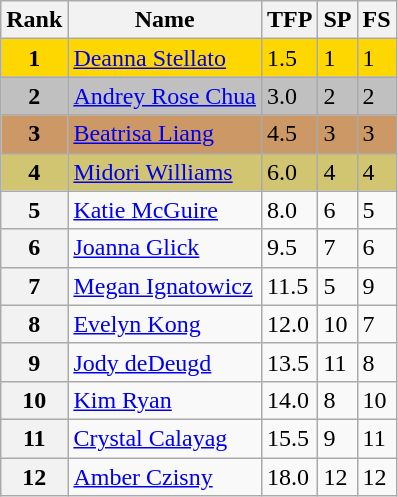<table class="wikitable">
<tr>
<th>Rank</th>
<th>Name</th>
<th>TFP</th>
<th>SP</th>
<th>FS</th>
</tr>
<tr bgcolor="gold">
<td align="center"><strong>1</strong></td>
<td><a href='#'>Deanna Stellato</a></td>
<td>1.5</td>
<td>1</td>
<td>1</td>
</tr>
<tr bgcolor="silver">
<td align="center"><strong>2</strong></td>
<td><a href='#'>Andrey Rose Chua</a></td>
<td>3.0</td>
<td>2</td>
<td>2</td>
</tr>
<tr bgcolor="cc9966">
<td align="center"><strong>3</strong></td>
<td><a href='#'>Beatrisa Liang</a></td>
<td>4.5</td>
<td>3</td>
<td>3</td>
</tr>
<tr bgcolor="#d1c571">
<td align="center"><strong>4</strong></td>
<td><a href='#'>Midori Williams</a></td>
<td>6.0</td>
<td>4</td>
<td>4</td>
</tr>
<tr>
<th>5</th>
<td><a href='#'>Katie McGuire</a></td>
<td>8.0</td>
<td>6</td>
<td>5</td>
</tr>
<tr>
<th>6</th>
<td><a href='#'>Joanna Glick</a></td>
<td>9.5</td>
<td>7</td>
<td>6</td>
</tr>
<tr>
<th>7</th>
<td><a href='#'>Megan Ignatowicz</a></td>
<td>11.5</td>
<td>5</td>
<td>9</td>
</tr>
<tr>
<th>8</th>
<td><a href='#'>Evelyn Kong</a></td>
<td>12.0</td>
<td>10</td>
<td>7</td>
</tr>
<tr>
<th>9</th>
<td><a href='#'>Jody deDeugd</a></td>
<td>13.5</td>
<td>11</td>
<td>8</td>
</tr>
<tr>
<th>10</th>
<td><a href='#'>Kim Ryan</a></td>
<td>14.0</td>
<td>8</td>
<td>10</td>
</tr>
<tr>
<th>11</th>
<td><a href='#'>Crystal Calayag</a></td>
<td>15.5</td>
<td>9</td>
<td>11</td>
</tr>
<tr>
<th>12</th>
<td><a href='#'>Amber Czisny</a></td>
<td>18.0</td>
<td>12</td>
<td>12</td>
</tr>
</table>
